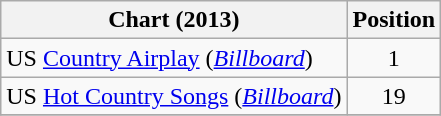<table class="wikitable sortable">
<tr>
<th scope="col">Chart (2013)</th>
<th scope="col">Position</th>
</tr>
<tr>
<td>US <a href='#'>Country Airplay</a> (<em><a href='#'>Billboard</a></em>)</td>
<td align="center">1</td>
</tr>
<tr>
<td>US <a href='#'>Hot Country Songs</a> (<em><a href='#'>Billboard</a></em>)</td>
<td align="center">19</td>
</tr>
<tr>
</tr>
</table>
